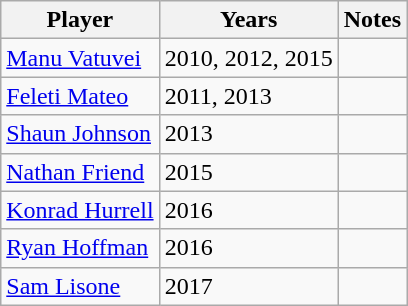<table class="wikitable sortable">
<tr>
<th>Player</th>
<th>Years</th>
<th>Notes</th>
</tr>
<tr>
<td><a href='#'>Manu Vatuvei</a></td>
<td>2010, 2012, 2015</td>
<td></td>
</tr>
<tr>
<td><a href='#'>Feleti Mateo</a></td>
<td>2011, 2013</td>
<td></td>
</tr>
<tr>
<td><a href='#'>Shaun Johnson</a></td>
<td>2013</td>
<td></td>
</tr>
<tr>
<td><a href='#'>Nathan Friend</a></td>
<td>2015</td>
<td></td>
</tr>
<tr>
<td><a href='#'>Konrad Hurrell</a></td>
<td>2016</td>
<td></td>
</tr>
<tr>
<td><a href='#'>Ryan Hoffman</a></td>
<td>2016</td>
<td></td>
</tr>
<tr>
<td><a href='#'>Sam Lisone</a></td>
<td>2017</td>
<td></td>
</tr>
</table>
